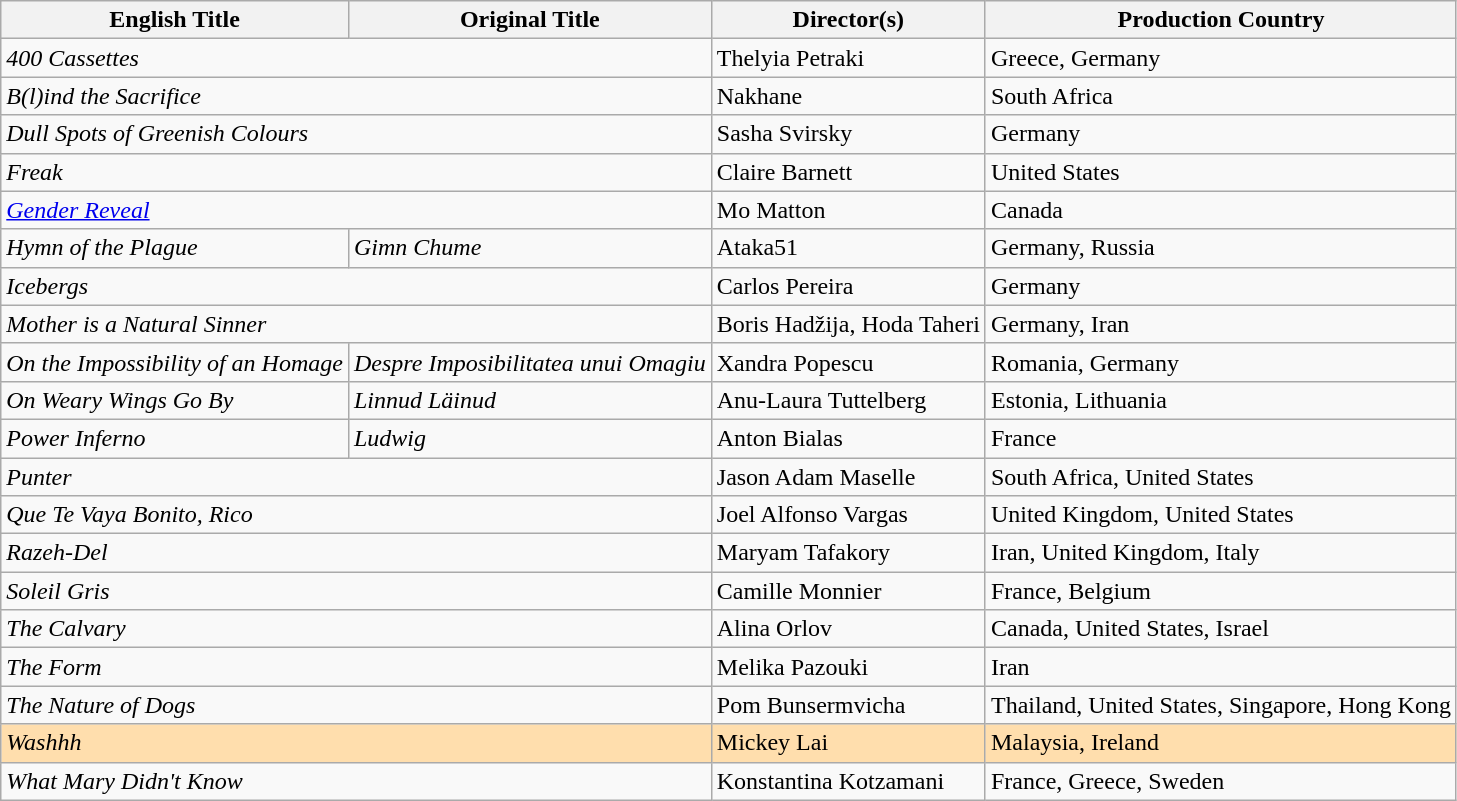<table class="wikitable">
<tr>
<th scope="col">English Title</th>
<th scope="col">Original Title</th>
<th scope="col">Director(s)</th>
<th scope="col">Production Country</th>
</tr>
<tr>
<td colspan="2"><em>400 Cassettes</em></td>
<td>Thelyia Petraki</td>
<td>Greece, Germany</td>
</tr>
<tr>
<td colspan="2"><em>B(l)ind the Sacrifice</em></td>
<td>Nakhane</td>
<td>South Africa</td>
</tr>
<tr>
<td colspan="2"><em>Dull Spots of Greenish Colours</em></td>
<td>Sasha Svirsky</td>
<td>Germany</td>
</tr>
<tr>
<td colspan="2"><em>Freak</em></td>
<td>Claire Barnett</td>
<td>United States</td>
</tr>
<tr>
<td colspan="2"><em><a href='#'>Gender Reveal</a></em></td>
<td>Mo Matton</td>
<td>Canada</td>
</tr>
<tr>
<td><em>Hymn of the Plague</em></td>
<td><em>Gimn Chume</em></td>
<td>Ataka51</td>
<td>Germany, Russia</td>
</tr>
<tr>
<td colspan="2"><em>Icebergs</em></td>
<td>Carlos Pereira</td>
<td>Germany</td>
</tr>
<tr>
<td colspan="2"><em>Mother is a Natural Sinner</em></td>
<td>Boris Hadžija, Hoda Taheri</td>
<td>Germany, Iran</td>
</tr>
<tr>
<td><em>On the Impossibility of an Homage</em></td>
<td><em>Despre Imposibilitatea unui Omagiu</em></td>
<td>Xandra Popescu</td>
<td>Romania, Germany</td>
</tr>
<tr>
<td><em>On Weary Wings Go By</em></td>
<td><em>Linnud Läinud</em></td>
<td>Anu-Laura Tuttelberg</td>
<td>Estonia, Lithuania</td>
</tr>
<tr>
<td><em>Power Inferno</em></td>
<td><em>Ludwig</em></td>
<td>Anton Bialas</td>
<td>France</td>
</tr>
<tr>
<td colspan="2"><em>Punter</em></td>
<td>Jason Adam Maselle</td>
<td>South Africa, United States</td>
</tr>
<tr>
<td colspan="2"><em>Que Te Vaya Bonito, Rico</em></td>
<td>Joel Alfonso Vargas</td>
<td>United Kingdom, United States</td>
</tr>
<tr>
<td colspan="2"><em>Razeh-Del</em></td>
<td>Maryam Tafakory</td>
<td>Iran, United Kingdom, Italy</td>
</tr>
<tr>
<td colspan="2"><em>Soleil Gris</em></td>
<td>Camille Monnier</td>
<td>France, Belgium</td>
</tr>
<tr>
<td colspan="2"><em>The Calvary</em></td>
<td>Alina Orlov</td>
<td>Canada, United States, Israel</td>
</tr>
<tr>
<td colspan="2"><em>The Form</em></td>
<td>Melika Pazouki</td>
<td>Iran</td>
</tr>
<tr>
<td colspan="2"><em>The Nature of Dogs</em></td>
<td>Pom Bunsermvicha</td>
<td>Thailand, United States, Singapore, Hong Kong</td>
</tr>
<tr style="background:#FFDEAD;">
<td colspan="2"><em>Washhh</em></td>
<td>Mickey Lai</td>
<td>Malaysia, Ireland</td>
</tr>
<tr>
<td colspan="2"><em>What Mary Didn't Know</em></td>
<td>Konstantina Kotzamani</td>
<td>France, Greece, Sweden</td>
</tr>
</table>
